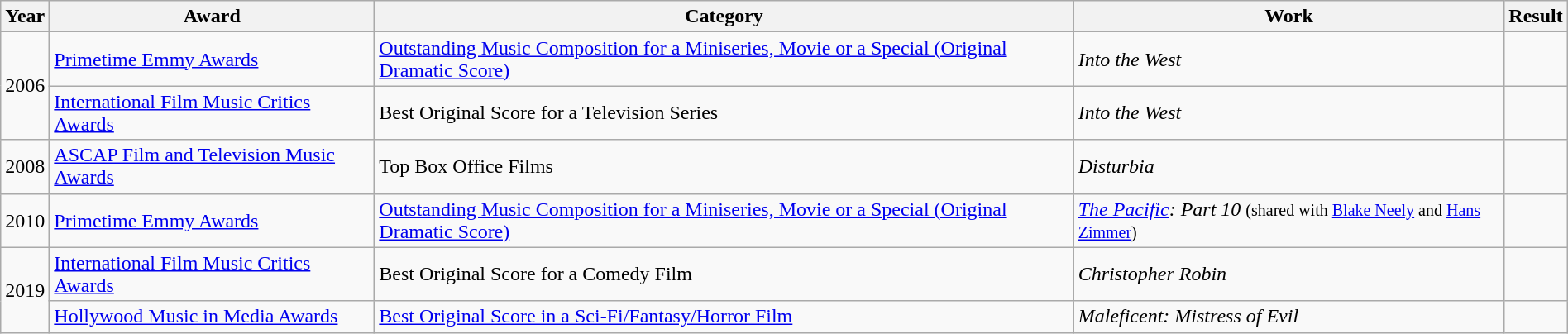<table class="wikitable plainrowheaders" width=100%>
<tr>
<th>Year</th>
<th>Award</th>
<th>Category</th>
<th>Work</th>
<th>Result</th>
</tr>
<tr>
<td rowspan="2">2006</td>
<td><a href='#'>Primetime Emmy Awards</a></td>
<td><a href='#'>Outstanding Music Composition for a Miniseries, Movie or a Special (Original Dramatic Score)</a></td>
<td><em>Into the West</em></td>
<td></td>
</tr>
<tr>
<td><a href='#'>International Film Music Critics Awards</a></td>
<td>Best Original Score for a Television Series</td>
<td><em>Into the West</em></td>
<td></td>
</tr>
<tr>
<td>2008</td>
<td><a href='#'>ASCAP Film and Television Music Awards</a></td>
<td>Top Box Office Films</td>
<td><em>Disturbia</em></td>
<td></td>
</tr>
<tr>
<td>2010</td>
<td><a href='#'>Primetime Emmy Awards</a></td>
<td><a href='#'>Outstanding Music Composition for a Miniseries, Movie or a Special (Original Dramatic Score)</a></td>
<td><em><a href='#'>The Pacific</a>: Part 10</em> <small>(shared with <a href='#'>Blake Neely</a> and <a href='#'>Hans Zimmer</a>)</small></td>
<td></td>
</tr>
<tr>
<td rowspan="2">2019</td>
<td><a href='#'>International Film Music Critics Awards</a></td>
<td>Best Original Score for a Comedy Film</td>
<td><em>Christopher Robin</em></td>
<td></td>
</tr>
<tr>
<td><a href='#'>Hollywood Music in Media Awards</a></td>
<td><a href='#'>Best Original Score in a Sci-Fi/Fantasy/Horror Film</a></td>
<td><em>Maleficent: Mistress of Evil</em></td>
<td></td>
</tr>
</table>
